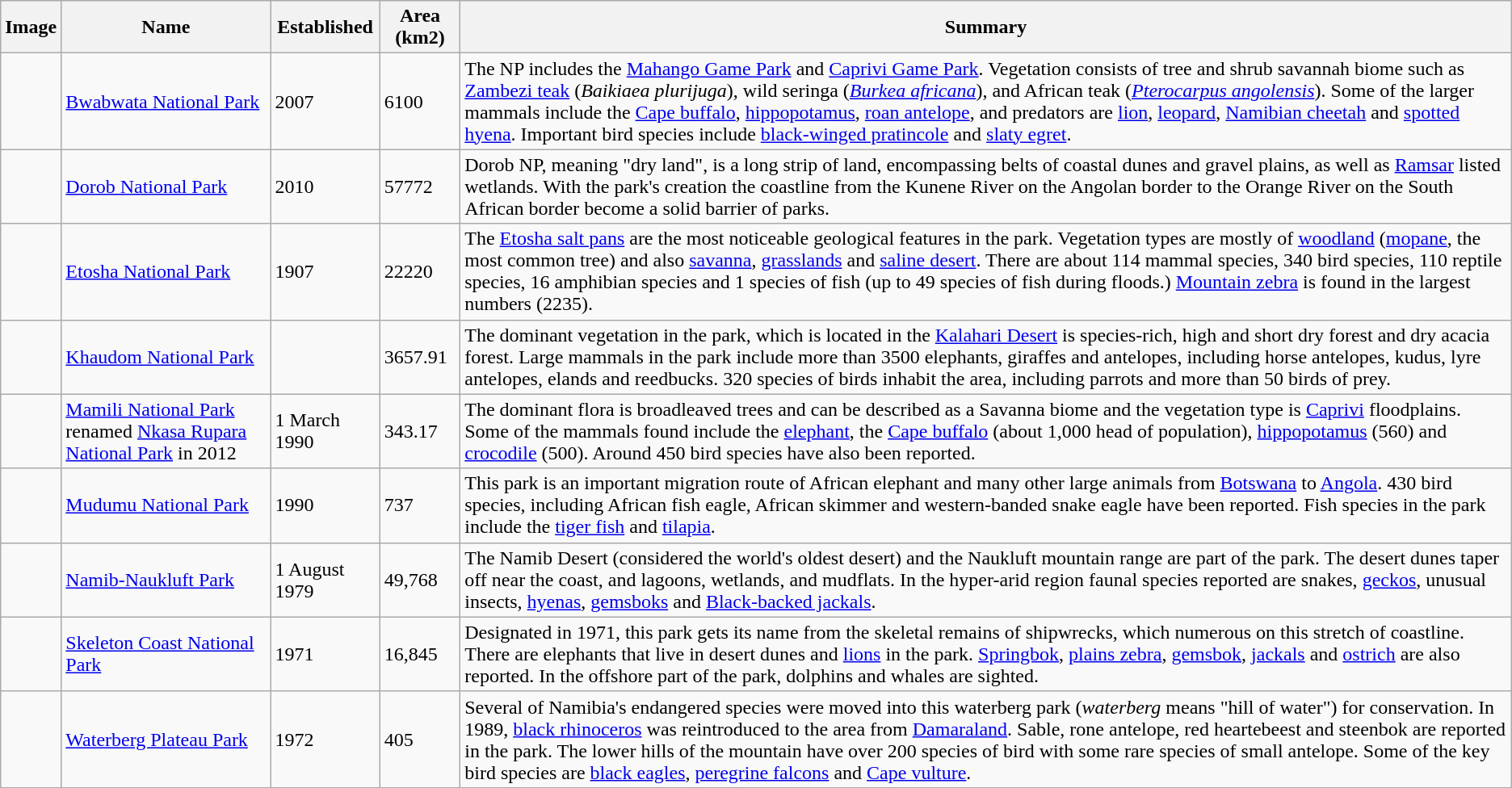<table class="wikitable">
<tr>
<th>Image</th>
<th>Name</th>
<th>Established</th>
<th>Area (km2)</th>
<th>Summary</th>
</tr>
<tr>
<td></td>
<td><a href='#'>Bwabwata National Park</a></td>
<td>2007</td>
<td>6100</td>
<td>The NP includes the <a href='#'>Mahango Game Park</a> and <a href='#'>Caprivi Game Park</a>. Vegetation consists of tree and shrub savannah biome such as <a href='#'>Zambezi teak</a> (<em>Baikiaea plurijuga</em>), wild seringa (<em><a href='#'>Burkea africana</a></em>), and African teak (<em><a href='#'>Pterocarpus angolensis</a></em>). Some of the larger mammals include the <a href='#'>Cape buffalo</a>, <a href='#'>hippopotamus</a>, <a href='#'>roan antelope</a>, and predators are <a href='#'>lion</a>, <a href='#'>leopard</a>, <a href='#'>Namibian cheetah</a> and <a href='#'>spotted hyena</a>. Important bird species include <a href='#'>black-winged pratincole</a> and <a href='#'>slaty egret</a>.</td>
</tr>
<tr>
<td></td>
<td><a href='#'>Dorob National Park</a></td>
<td>2010</td>
<td>57772</td>
<td>Dorob NP, meaning "dry land", is a  long strip of land, encompassing belts of coastal dunes and gravel plains, as well as <a href='#'>Ramsar</a> listed wetlands. With the park's creation the coastline from the Kunene River on the Angolan border to the Orange River on the South African border become a solid barrier of parks.<br></td>
</tr>
<tr>
<td></td>
<td><a href='#'>Etosha National Park</a></td>
<td>1907</td>
<td>22220</td>
<td>The <a href='#'>Etosha salt pans</a> are the most noticeable geological features in the park. Vegetation types are mostly of <a href='#'>woodland</a> (<a href='#'>mopane</a>, the most common tree) and also <a href='#'>savanna</a>, <a href='#'>grasslands</a> and <a href='#'>saline desert</a>. There are about 114 mammal species, 340 bird species, 110 reptile species, 16 amphibian species and 1 species of fish (up to 49 species of fish during floods.) <a href='#'>Mountain zebra</a> is found in the largest numbers (2235).</td>
</tr>
<tr>
<td></td>
<td><a href='#'>Khaudom National Park</a></td>
<td></td>
<td>3657.91</td>
<td>The dominant vegetation in the park, which is located in the <a href='#'>Kalahari Desert</a> is species-rich, high and short dry forest and dry acacia forest. Large mammals in the park include more than 3500 elephants, giraffes and antelopes, including horse antelopes, kudus, lyre antelopes, elands and reedbucks. 320 species of birds inhabit the area, including parrots and more than 50 birds of prey.</td>
</tr>
<tr>
<td></td>
<td><a href='#'>Mamili National Park</a> renamed <a href='#'>Nkasa Rupara National Park</a> in 2012</td>
<td>1 March 1990</td>
<td>343.17</td>
<td>The dominant flora is broadleaved trees and can be described as a Savanna biome and the vegetation type is <a href='#'>Caprivi</a> floodplains. Some of the mammals found include the <a href='#'>elephant</a>, the <a href='#'>Cape buffalo</a> (about 1,000 head of population), <a href='#'>hippopotamus</a> (560) and <a href='#'>crocodile</a> (500). Around 450 bird species have also been reported.</td>
</tr>
<tr>
<td></td>
<td><a href='#'>Mudumu National Park</a></td>
<td>1990</td>
<td>737</td>
<td>This park is an important migration route of African elephant and many other large animals from <a href='#'>Botswana</a> to <a href='#'>Angola</a>. 430 bird species, including African fish eagle, African skimmer and western-banded snake eagle have been reported. Fish species in the park include the <a href='#'>tiger fish</a> and <a href='#'>tilapia</a>.</td>
</tr>
<tr>
<td></td>
<td><a href='#'>Namib-Naukluft Park</a></td>
<td>1 August 1979</td>
<td>49,768</td>
<td>The Namib Desert (considered the world's oldest desert) and the Naukluft mountain range are part of the park. The desert dunes taper off near the coast, and lagoons, wetlands, and mudflats. In the hyper-arid region faunal species reported are snakes, <a href='#'>geckos</a>, unusual insects, <a href='#'>hyenas</a>, <a href='#'>gemsboks</a> and <a href='#'>Black-backed jackals</a>.</td>
</tr>
<tr>
<td></td>
<td><a href='#'>Skeleton Coast National Park</a></td>
<td>1971</td>
<td>16,845</td>
<td>Designated in 1971, this park gets its name from the skeletal remains of shipwrecks, which numerous on this stretch of coastline. There are elephants that live in desert dunes and <a href='#'>lions</a> in the park. <a href='#'>Springbok</a>, <a href='#'>plains zebra</a>, <a href='#'>gemsbok</a>, <a href='#'>jackals</a> and <a href='#'>ostrich</a> are also reported. In the offshore part of the park, dolphins and whales are sighted.</td>
</tr>
<tr>
<td></td>
<td><a href='#'>Waterberg Plateau Park</a></td>
<td>1972</td>
<td>405</td>
<td>Several of Namibia's endangered species were moved into this waterberg park (<em>waterberg</em> means "hill of water") for conservation. In 1989, <a href='#'>black rhinoceros</a> was reintroduced to the area from <a href='#'>Damaraland</a>. Sable, rone antelope, red heartebeest and steenbok are reported in the park. The lower hills of the mountain have over 200 species of bird with some rare species of small antelope. Some of the key bird species are <a href='#'>black eagles</a>, <a href='#'>peregrine falcons</a> and <a href='#'>Cape vulture</a>.</td>
</tr>
</table>
